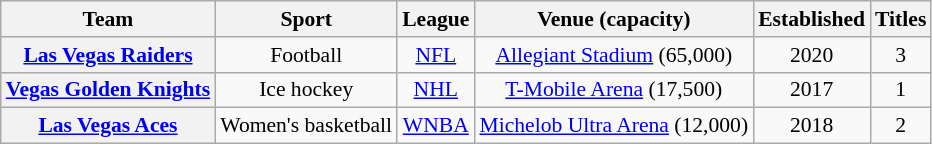<table class="wikitable" style="font-size: 90%;" |>
<tr style="text-align:center;">
<th>Team</th>
<th>Sport</th>
<th>League</th>
<th>Venue (capacity)</th>
<th>Established</th>
<th>Titles</th>
</tr>
<tr style="text-align:center;">
<th><a href='#'>Las Vegas Raiders</a></th>
<td>Football</td>
<td><a href='#'>NFL</a></td>
<td><a href='#'>Allegiant Stadium</a> (65,000)</td>
<td style="text-align:center;">2020</td>
<td style=text-align:center;">3</td>
</tr>
<tr style="text-align:center;">
<th><a href='#'>Vegas Golden Knights</a></th>
<td>Ice hockey</td>
<td><a href='#'>NHL</a></td>
<td><a href='#'>T-Mobile Arena</a> (17,500)</td>
<td style="text-align:center;">2017</td>
<td style="text-align:center;">1</td>
</tr>
<tr style="text-align:center;">
<th><a href='#'>Las Vegas Aces</a></th>
<td>Women's basketball</td>
<td><a href='#'>WNBA</a></td>
<td><a href='#'>Michelob Ultra Arena</a> (12,000)</td>
<td style="text-align:center;">2018</td>
<td style="text-align:center;">2</td>
</tr>
</table>
